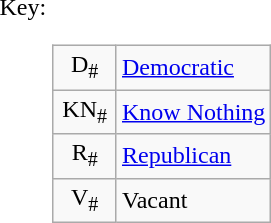<table>
<tr valign=top>
<td>Key:</td>
<td><br><table class=wikitable>
<tr>
<td align=center width=35px >D<sub>#</sub></td>
<td><a href='#'>Democratic</a></td>
</tr>
<tr>
<td align=center width=35px >KN<sub>#</sub></td>
<td><a href='#'>Know Nothing</a></td>
</tr>
<tr>
<td align=center width=35px >R<sub>#</sub></td>
<td><a href='#'>Republican</a></td>
</tr>
<tr>
<td align=center width=35px >V<sub>#</sub></td>
<td>Vacant</td>
</tr>
</table>
</td>
</tr>
</table>
